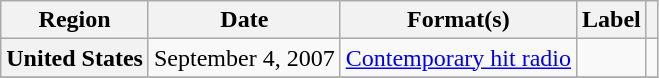<table class="wikitable plainrowheaders">
<tr>
<th scope="col">Region</th>
<th scope="col">Date</th>
<th scope="col">Format(s)</th>
<th scope="col">Label</th>
<th scope="col"></th>
</tr>
<tr>
<th scope="row">United States</th>
<td>September 4, 2007</td>
<td><a href='#'>Contemporary hit radio</a></td>
<td></td>
<td style="text-align:center;"></td>
</tr>
<tr>
</tr>
</table>
